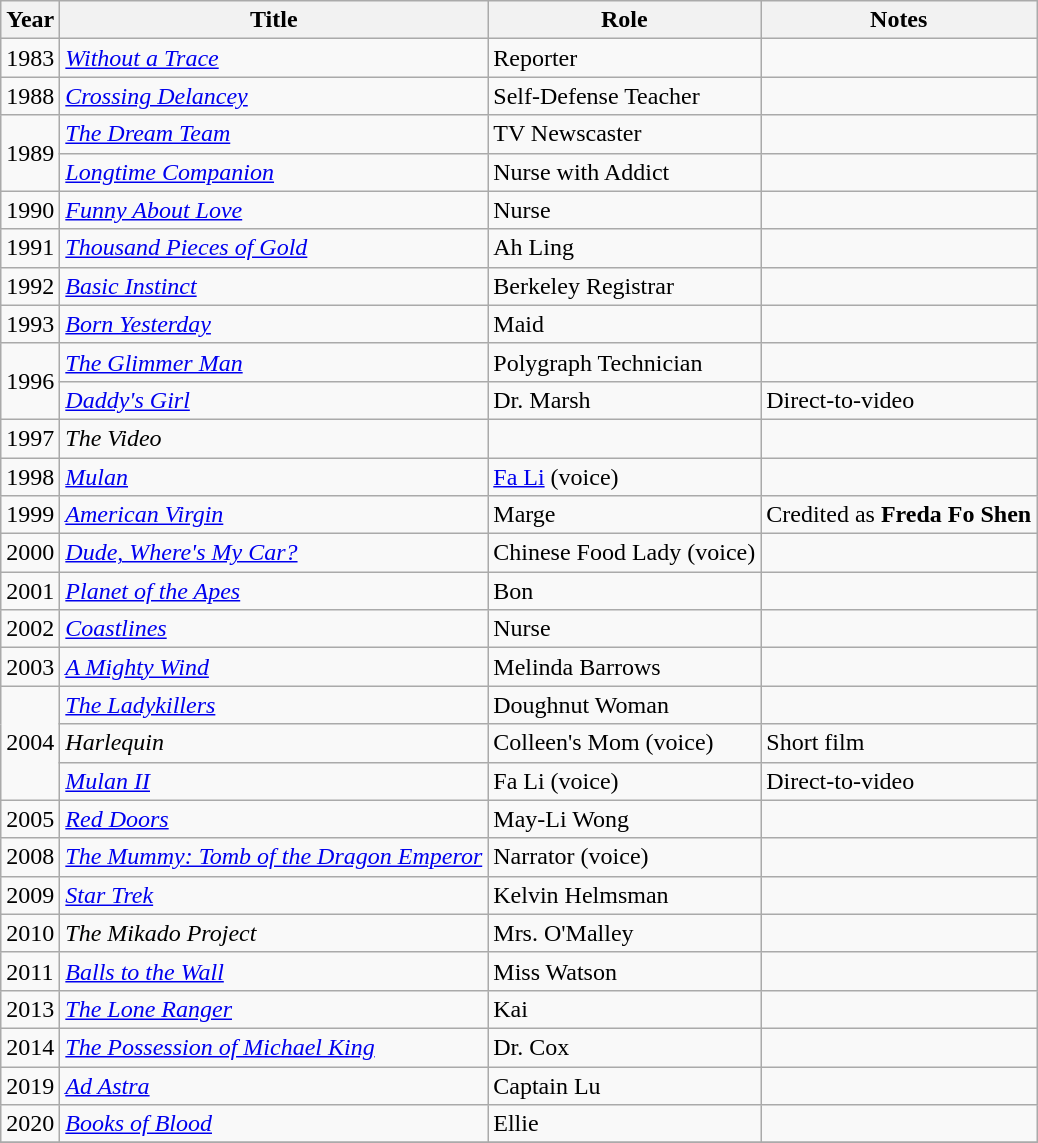<table class="wikitable sortable">
<tr>
<th>Year</th>
<th>Title</th>
<th>Role</th>
<th>Notes</th>
</tr>
<tr>
<td>1983</td>
<td><em><a href='#'>Without a Trace</a></em></td>
<td>Reporter</td>
<td></td>
</tr>
<tr>
<td>1988</td>
<td><em><a href='#'>Crossing Delancey</a></em></td>
<td>Self-Defense Teacher</td>
<td></td>
</tr>
<tr>
<td rowspan="2">1989</td>
<td><em><a href='#'>The Dream Team</a></em></td>
<td>TV Newscaster</td>
<td></td>
</tr>
<tr>
<td><em><a href='#'>Longtime Companion</a></em></td>
<td>Nurse with Addict</td>
<td></td>
</tr>
<tr>
<td>1990</td>
<td><em><a href='#'>Funny About Love</a></em></td>
<td>Nurse</td>
<td></td>
</tr>
<tr>
<td>1991</td>
<td><em><a href='#'>Thousand Pieces of Gold</a></em></td>
<td>Ah Ling</td>
<td></td>
</tr>
<tr>
<td>1992</td>
<td><em><a href='#'>Basic Instinct</a></em></td>
<td>Berkeley Registrar</td>
<td></td>
</tr>
<tr>
<td>1993</td>
<td><em><a href='#'>Born Yesterday</a></em></td>
<td>Maid</td>
<td></td>
</tr>
<tr>
<td rowspan="2">1996</td>
<td><em><a href='#'>The Glimmer Man</a></em></td>
<td>Polygraph Technician</td>
<td></td>
</tr>
<tr>
<td><em><a href='#'>Daddy's Girl</a></em></td>
<td>Dr. Marsh</td>
<td>Direct-to-video</td>
</tr>
<tr>
<td>1997</td>
<td><em>The Video</em></td>
<td></td>
<td></td>
</tr>
<tr>
<td>1998</td>
<td><em><a href='#'>Mulan</a></em></td>
<td><a href='#'>Fa Li</a> (voice)</td>
<td></td>
</tr>
<tr>
<td>1999</td>
<td><em><a href='#'>American Virgin</a></em></td>
<td>Marge</td>
<td>Credited as <strong>Freda Fo Shen</strong></td>
</tr>
<tr>
<td>2000</td>
<td><em><a href='#'>Dude, Where's My Car?</a></em></td>
<td>Chinese Food Lady (voice)</td>
<td></td>
</tr>
<tr>
<td>2001</td>
<td><em><a href='#'>Planet of the Apes</a></em></td>
<td>Bon</td>
<td></td>
</tr>
<tr>
<td>2002</td>
<td><em><a href='#'>Coastlines</a></em></td>
<td>Nurse</td>
<td></td>
</tr>
<tr>
<td>2003</td>
<td><em><a href='#'>A Mighty Wind</a></em></td>
<td>Melinda Barrows</td>
<td></td>
</tr>
<tr>
<td rowspan="3">2004</td>
<td><em><a href='#'>The Ladykillers</a></em></td>
<td>Doughnut Woman</td>
<td></td>
</tr>
<tr>
<td><em>Harlequin</em></td>
<td>Colleen's Mom (voice)</td>
<td>Short film</td>
</tr>
<tr>
<td><em><a href='#'>Mulan II</a></em></td>
<td>Fa Li (voice)</td>
<td>Direct-to-video</td>
</tr>
<tr>
<td>2005</td>
<td><em><a href='#'>Red Doors</a></em></td>
<td>May-Li Wong</td>
<td></td>
</tr>
<tr>
<td>2008</td>
<td><em><a href='#'>The Mummy: Tomb of the Dragon Emperor</a></em></td>
<td>Narrator (voice)</td>
<td></td>
</tr>
<tr>
<td>2009</td>
<td><em><a href='#'>Star Trek</a></em></td>
<td>Kelvin Helmsman</td>
<td></td>
</tr>
<tr>
<td>2010</td>
<td><em>The Mikado Project</em></td>
<td>Mrs. O'Malley</td>
<td></td>
</tr>
<tr>
<td>2011</td>
<td><em><a href='#'>Balls to the Wall</a></em></td>
<td>Miss Watson</td>
<td></td>
</tr>
<tr>
<td>2013</td>
<td><em><a href='#'>The Lone Ranger</a></em></td>
<td>Kai</td>
<td></td>
</tr>
<tr>
<td>2014</td>
<td><em><a href='#'>The Possession of Michael King</a></em></td>
<td>Dr. Cox</td>
<td></td>
</tr>
<tr>
<td>2019</td>
<td><em><a href='#'>Ad Astra</a></em></td>
<td>Captain Lu</td>
<td></td>
</tr>
<tr>
<td>2020</td>
<td><em><a href='#'>Books of Blood</a></em></td>
<td>Ellie</td>
<td></td>
</tr>
<tr>
</tr>
</table>
